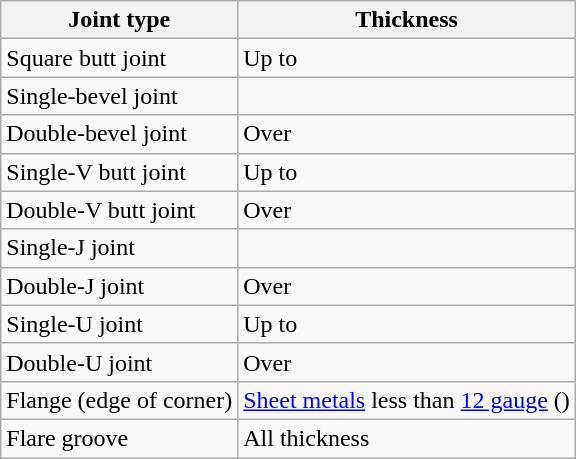<table class="wikitable">
<tr>
<th>Joint type</th>
<th>Thickness</th>
</tr>
<tr>
<td>Square butt joint</td>
<td>Up to </td>
</tr>
<tr>
<td>Single-bevel joint</td>
<td></td>
</tr>
<tr>
<td>Double-bevel joint</td>
<td>Over </td>
</tr>
<tr>
<td>Single-V butt joint</td>
<td>Up to </td>
</tr>
<tr>
<td>Double-V butt joint</td>
<td>Over </td>
</tr>
<tr>
<td>Single-J joint</td>
<td></td>
</tr>
<tr>
<td>Double-J joint</td>
<td>Over </td>
</tr>
<tr>
<td>Single-U joint</td>
<td>Up to </td>
</tr>
<tr>
<td>Double-U joint</td>
<td>Over </td>
</tr>
<tr>
<td>Flange (edge of corner)</td>
<td><a href='#'>Sheet metals</a> less than <a href='#'>12 gauge</a> ()</td>
</tr>
<tr>
<td>Flare groove</td>
<td>All thickness</td>
</tr>
</table>
